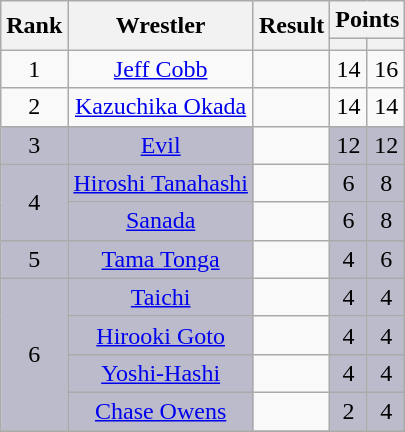<table class="wikitable mw-collapsible mw-collapsed" plainrowheaders sortable" style="text-align: center">
<tr>
<th scope="col" rowspan="2">Rank</th>
<th scope="col" rowspan="2">Wrestler</th>
<th scope="col" rowspan="2">Result</th>
<th scope="col" colspan="2">Points</th>
</tr>
<tr>
<th></th>
<th></th>
</tr>
<tr>
<td rowspan="1">1</td>
<td><a href='#'>Jeff Cobb</a></td>
<td></td>
<td>14</td>
<td>16</td>
</tr>
<tr>
<td>2</td>
<td><a href='#'>Kazuchika Okada</a></td>
<td></td>
<td>14</td>
<td>14</td>
</tr>
<tr>
<td rowspan="1" style="background: #BBBBCC;">3</td>
<td style="background: #BBBBCC;"><a href='#'>Evil</a></td>
<td></td>
<td style="background: #BBBBCC;">12</td>
<td style="background: #BBBBCC;">12</td>
</tr>
<tr>
<td rowspan="2" style="background: #BBBBCC;">4</td>
<td style="background: #BBBBCC;"><a href='#'>Hiroshi Tanahashi</a></td>
<td></td>
<td style="background: #BBBBCC;">6</td>
<td style="background: #BBBBCC;">8</td>
</tr>
<tr>
<td style="background: #BBBBCC;"><a href='#'>Sanada</a></td>
<td></td>
<td style="background: #BBBBCC;">6</td>
<td style="background: #BBBBCC;">8</td>
</tr>
<tr>
<td style="background: #BBBBCC;">5</td>
<td style="background: #BBBBCC;"><a href='#'>Tama Tonga</a></td>
<td></td>
<td style="background: #BBBBCC;">4</td>
<td style="background: #BBBBCC;">6</td>
</tr>
<tr>
<td rowspan="4" style="background: #BBBBCC;">6</td>
<td style="background: #BBBBCC;"><a href='#'>Taichi</a></td>
<td></td>
<td style="background: #BBBBCC;">4</td>
<td style="background: #BBBBCC;">4</td>
</tr>
<tr>
<td style="background: #BBBBCC;"><a href='#'>Hirooki Goto</a></td>
<td></td>
<td style="background: #BBBBCC;">4</td>
<td style="background: #BBBBCC;">4</td>
</tr>
<tr>
<td style="background: #BBBBCC;"><a href='#'>Yoshi-Hashi</a></td>
<td></td>
<td style="background: #BBBBCC;">4</td>
<td style="background: #BBBBCC;">4</td>
</tr>
<tr>
<td style="background: #BBBBCC;"><a href='#'>Chase Owens</a></td>
<td></td>
<td style="background: #BBBBCC;">2</td>
<td style="background: #BBBBCC;">4</td>
</tr>
<tr>
</tr>
<tr>
</tr>
</table>
